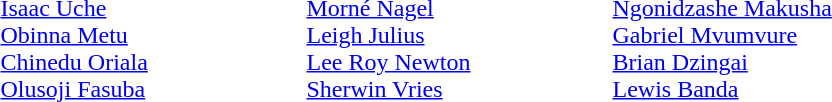<table>
<tr>
<td width=200 valign=top><em></em><br><a href='#'>Isaac Uche</a><br><a href='#'>Obinna Metu</a><br><a href='#'>Chinedu Oriala</a><br><a href='#'>Olusoji Fasuba</a></td>
<td width=200 valign=top><em></em><br><a href='#'>Morné Nagel</a><br><a href='#'>Leigh Julius</a><br><a href='#'>Lee Roy Newton</a><br><a href='#'>Sherwin Vries</a></td>
<td width=200 valign=top><em></em><br><a href='#'>Ngonidzashe Makusha</a><br><a href='#'>Gabriel Mvumvure</a><br><a href='#'>Brian Dzingai</a><br><a href='#'>Lewis Banda</a></td>
</tr>
</table>
